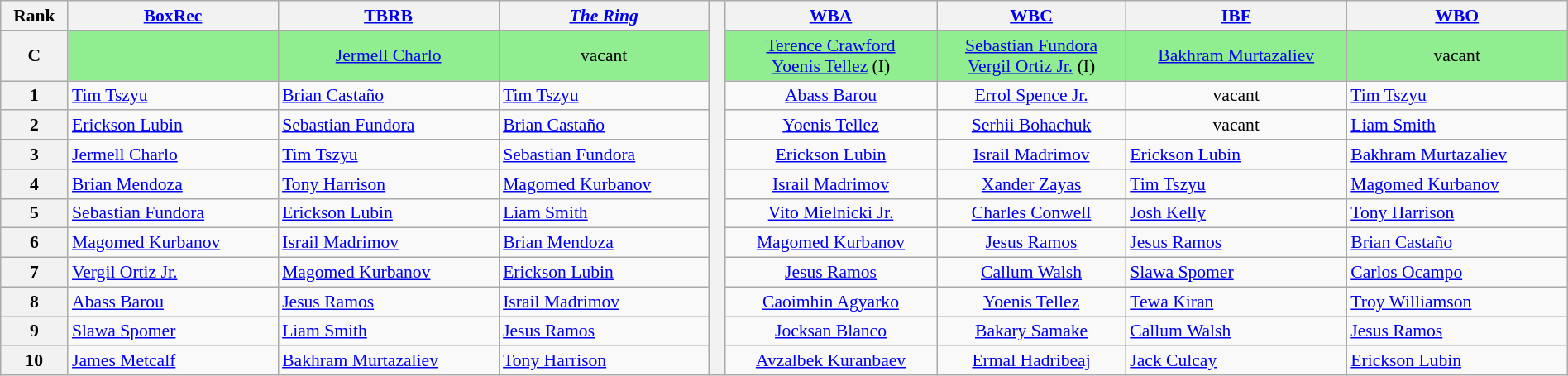<table class="wikitable" style="text-align:left; font-size:90%; width:100%;">
<tr>
<th>Rank</th>
<th><a href='#'>BoxRec</a></th>
<th><a href='#'>TBRB</a></th>
<th><em><a href='#'>The Ring</a></em></th>
<th rowspan="12" style="width:1%;"></th>
<th><a href='#'>WBA</a></th>
<th><a href='#'>WBC</a></th>
<th><a href='#'>IBF</a></th>
<th><a href='#'>WBO</a></th>
</tr>
<tr style="background:lightgreen;">
<th scope="row">C</th>
<td></td>
<td style="text-align:center;"><a href='#'>Jermell Charlo</a></td>
<td style="text-align:center;">vacant</td>
<td style="text-align:center;"><a href='#'>Terence Crawford</a><br><a href='#'>Yoenis Tellez</a> (I)</td>
<td style="text-align:center;"><a href='#'>Sebastian Fundora</a><br><a href='#'>Vergil Ortiz Jr.</a> (I)</td>
<td style="text-align:center;"><a href='#'>Bakhram Murtazaliev</a></td>
<td style="text-align:center;">vacant</td>
</tr>
<tr>
<th scope="row">1</th>
<td><a href='#'>Tim Tszyu</a></td>
<td><a href='#'>Brian Castaño</a></td>
<td><a href='#'>Tim Tszyu</a></td>
<td style="text-align:center;"><a href='#'>Abass Barou</a></td>
<td style="text-align:center;"><a href='#'>Errol Spence Jr.</a></td>
<td style="text-align:center;">vacant</td>
<td><a href='#'>Tim Tszyu</a></td>
</tr>
<tr>
<th scope="row">2</th>
<td><a href='#'>Erickson Lubin</a></td>
<td><a href='#'>Sebastian Fundora</a></td>
<td><a href='#'>Brian Castaño</a></td>
<td style="text-align:center;"><a href='#'>Yoenis Tellez</a></td>
<td style="text-align:center;"><a href='#'>Serhii Bohachuk</a></td>
<td style="text-align:center;">vacant</td>
<td><a href='#'>Liam Smith</a></td>
</tr>
<tr>
<th scope="row">3</th>
<td><a href='#'>Jermell Charlo</a></td>
<td><a href='#'>Tim Tszyu</a></td>
<td><a href='#'>Sebastian Fundora</a></td>
<td style="text-align:center;"><a href='#'>Erickson Lubin</a></td>
<td style="text-align:center;"><a href='#'>Israil Madrimov</a></td>
<td><a href='#'>Erickson Lubin</a></td>
<td><a href='#'>Bakhram Murtazaliev</a></td>
</tr>
<tr>
<th scope="row">4</th>
<td><a href='#'>Brian Mendoza</a></td>
<td><a href='#'>Tony Harrison</a></td>
<td><a href='#'>Magomed Kurbanov</a></td>
<td style="text-align:center;"><a href='#'>Israil Madrimov</a></td>
<td style="text-align:center;"><a href='#'>Xander Zayas</a></td>
<td><a href='#'>Tim Tszyu</a></td>
<td><a href='#'>Magomed Kurbanov</a></td>
</tr>
<tr>
<th scope="row">5</th>
<td><a href='#'>Sebastian Fundora</a></td>
<td><a href='#'>Erickson Lubin</a></td>
<td><a href='#'>Liam Smith</a></td>
<td style="text-align:center;"><a href='#'>Vito Mielnicki Jr.</a></td>
<td style="text-align:center;"><a href='#'>Charles Conwell</a></td>
<td><a href='#'>Josh Kelly</a></td>
<td><a href='#'>Tony Harrison</a></td>
</tr>
<tr>
<th scope="row">6</th>
<td><a href='#'>Magomed Kurbanov</a></td>
<td><a href='#'>Israil Madrimov</a></td>
<td><a href='#'>Brian Mendoza</a></td>
<td style="text-align:center;"><a href='#'>Magomed Kurbanov</a></td>
<td style="text-align:center;"><a href='#'>Jesus Ramos</a></td>
<td><a href='#'>Jesus Ramos</a></td>
<td><a href='#'>Brian Castaño</a></td>
</tr>
<tr>
<th scope="row">7</th>
<td><a href='#'>Vergil Ortiz Jr.</a></td>
<td><a href='#'>Magomed Kurbanov</a></td>
<td><a href='#'>Erickson Lubin</a></td>
<td style="text-align:center;"><a href='#'>Jesus Ramos</a></td>
<td style="text-align:center;"><a href='#'>Callum Walsh</a></td>
<td><a href='#'>Slawa Spomer</a></td>
<td><a href='#'>Carlos Ocampo</a></td>
</tr>
<tr>
<th scope="row">8</th>
<td><a href='#'>Abass Barou</a></td>
<td><a href='#'>Jesus Ramos</a></td>
<td><a href='#'>Israil Madrimov</a></td>
<td style="text-align:center;"><a href='#'>Caoimhin Agyarko</a></td>
<td style="text-align:center;"><a href='#'>Yoenis Tellez</a></td>
<td><a href='#'>Tewa Kiran</a></td>
<td><a href='#'>Troy Williamson</a></td>
</tr>
<tr>
<th scope="row">9</th>
<td><a href='#'>Slawa Spomer</a></td>
<td><a href='#'>Liam Smith</a></td>
<td><a href='#'>Jesus Ramos</a></td>
<td style="text-align:center;"><a href='#'>Jocksan Blanco</a></td>
<td style="text-align:center;"><a href='#'>Bakary Samake</a></td>
<td><a href='#'>Callum Walsh</a></td>
<td><a href='#'>Jesus Ramos</a></td>
</tr>
<tr>
<th scope="row">10</th>
<td><a href='#'>James Metcalf</a></td>
<td><a href='#'>Bakhram Murtazaliev</a></td>
<td><a href='#'>Tony Harrison</a></td>
<td style="text-align:center;"><a href='#'>Avzalbek Kuranbaev</a></td>
<td style="text-align:center;"><a href='#'>Ermal Hadribeaj</a></td>
<td><a href='#'>Jack Culcay</a></td>
<td><a href='#'>Erickson Lubin</a></td>
</tr>
</table>
